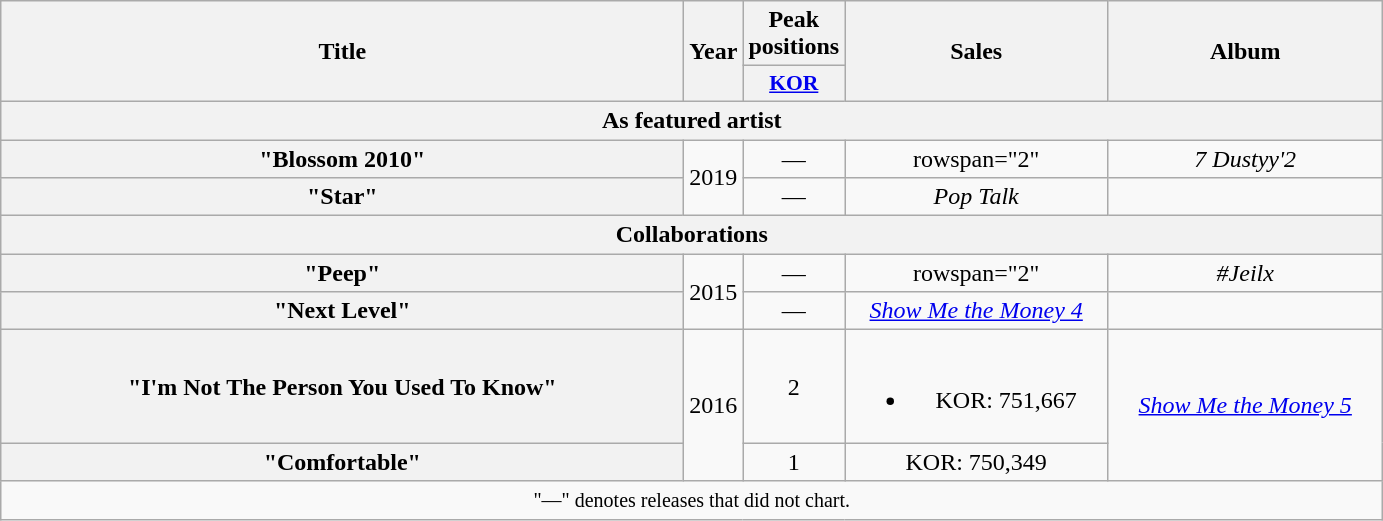<table class="wikitable plainrowheaders" style="text-align:center;">
<tr>
<th scope="col" rowspan="2" style="width:28em;">Title</th>
<th scope="col" rowspan="2" style="width:2em;">Year</th>
<th scope="col" colspan="1">Peak positions</th>
<th scope="col" rowspan="2" style="width:10.5em;">Sales</th>
<th scope="col" rowspan="2" style="width:11em;">Album</th>
</tr>
<tr>
<th scope="col" style="width:2.5em;font-size:90%;"><a href='#'>KOR</a><br></th>
</tr>
<tr>
<th colspan="5">As featured artist</th>
</tr>
<tr>
<th scope="row">"Blossom 2010" <br></th>
<td rowspan="2">2019</td>
<td>—</td>
<td>rowspan="2" </td>
<td><em>7 Dustyy'2</em></td>
</tr>
<tr>
<th scope="row">"Star" <br></th>
<td>—</td>
<td><em>Pop Talk</em></td>
</tr>
<tr>
<th colspan="5">Collaborations</th>
</tr>
<tr>
<th scope="row">"Peep"  <br></th>
<td rowspan="2">2015</td>
<td>—</td>
<td>rowspan="2" </td>
<td><em>#Jeilx</em></td>
</tr>
<tr>
<th scope="row">"Next Level" <br></th>
<td>—</td>
<td><em><a href='#'>Show Me the Money 4</a></em></td>
</tr>
<tr>
<th scope="row">"I'm Not The Person You Used To Know"  <br></th>
<td rowspan="2">2016</td>
<td>2</td>
<td><br><ul><li>KOR: 751,667</li></ul></td>
<td rowspan="2"><em><a href='#'>Show Me the Money 5</a></em></td>
</tr>
<tr>
<th scope="row">"Comfortable"  <br></th>
<td>1</td>
<td>KOR: 750,349</td>
</tr>
<tr>
<td colspan="5" align="center"><small>"—" denotes releases that did not chart.</small></td>
</tr>
</table>
